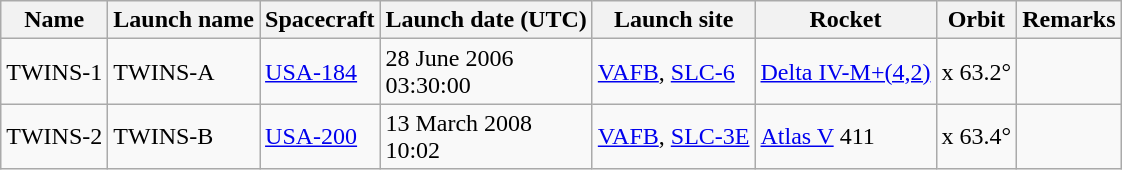<table class = wikitable>
<tr>
<th>Name</th>
<th>Launch name</th>
<th>Spacecraft</th>
<th>Launch date (UTC)</th>
<th>Launch site</th>
<th>Rocket</th>
<th>Orbit</th>
<th>Remarks</th>
</tr>
<tr>
<td>TWINS-1</td>
<td>TWINS-A</td>
<td><a href='#'>USA-184</a></td>
<td>28 June 2006<br>03:30:00</td>
<td><a href='#'>VAFB</a>, <a href='#'>SLC-6</a></td>
<td><a href='#'>Delta IV-M+(4,2)</a></td>
<td> x 63.2°</td>
<td></td>
</tr>
<tr>
<td>TWINS-2</td>
<td>TWINS-B</td>
<td><a href='#'>USA-200</a></td>
<td>13 March 2008<br>10:02</td>
<td><a href='#'>VAFB</a>, <a href='#'>SLC-3E</a></td>
<td><a href='#'>Atlas V</a> 411</td>
<td> x 63.4°</td>
<td></td>
</tr>
</table>
